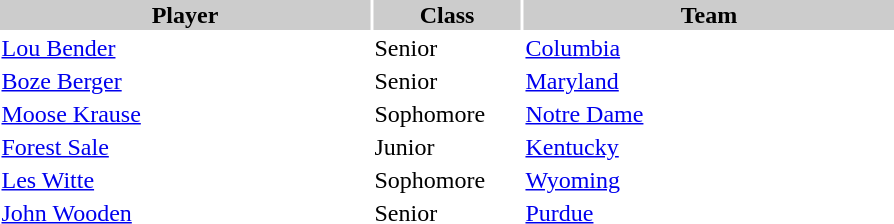<table style="width:600px" "border:'1' 'solid' 'gray'">
<tr>
<th style="background:#ccc; width:40%;">Player</th>
<th style="background:#ccc; width:16%;">Class</th>
<th style="background:#ccc; width:40%;">Team</th>
</tr>
<tr>
<td><a href='#'>Lou Bender</a></td>
<td>Senior</td>
<td><a href='#'>Columbia</a></td>
</tr>
<tr>
<td><a href='#'>Boze Berger</a></td>
<td>Senior</td>
<td><a href='#'>Maryland</a></td>
</tr>
<tr>
<td><a href='#'>Moose Krause</a></td>
<td>Sophomore</td>
<td><a href='#'>Notre Dame</a></td>
</tr>
<tr>
<td><a href='#'>Forest Sale</a></td>
<td>Junior</td>
<td><a href='#'>Kentucky</a></td>
</tr>
<tr>
<td><a href='#'>Les Witte</a></td>
<td>Sophomore</td>
<td><a href='#'>Wyoming</a></td>
</tr>
<tr>
<td><a href='#'>John Wooden</a></td>
<td>Senior</td>
<td><a href='#'>Purdue</a></td>
</tr>
</table>
